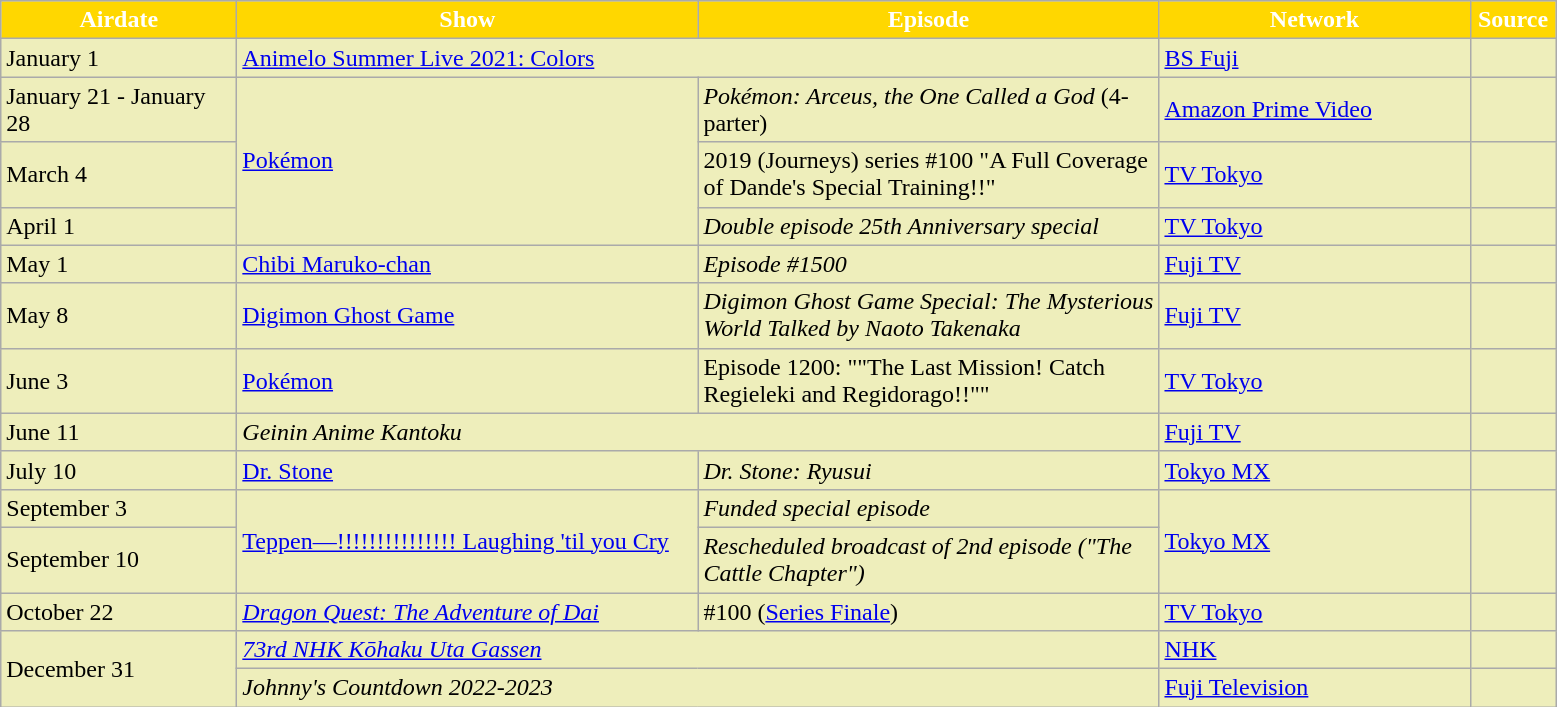<table class="wikitable" style="background:#EEB">
<tr>
<th style="background:gold; color:white; width:150px;">Airdate</th>
<th style="background:gold; color:white; width:300px;">Show</th>
<th style="background:gold; color:white; width:300px;">Episode</th>
<th style="background:gold; color:white; width:200px;">Network</th>
<th style="background:gold; color:white; width:50px;">Source</th>
</tr>
<tr>
<td>January 1</td>
<td colspan=2><a href='#'>Animelo Summer Live 2021: Colors</a></td>
<td><a href='#'>BS Fuji</a></td>
<td></td>
</tr>
<tr>
<td>January 21 - January 28</td>
<td rowspan="3"><a href='#'>Pokémon</a></td>
<td><em>Pokémon: Arceus, the One Called a God</em> (4-parter)</td>
<td><a href='#'>Amazon Prime Video</a></td>
<td></td>
</tr>
<tr>
<td>March 4</td>
<td>2019 (Journeys) series #100 "A Full Coverage of Dande's Special Training!!"</td>
<td><a href='#'>TV Tokyo</a></td>
<td></td>
</tr>
<tr>
<td>April 1</td>
<td><em>Double episode 25th Anniversary special</em></td>
<td><a href='#'>TV Tokyo</a></td>
<td></td>
</tr>
<tr>
<td>May 1</td>
<td><a href='#'>Chibi Maruko-chan</a></td>
<td><em>Episode #1500</em></td>
<td><a href='#'>Fuji TV</a></td>
<td></td>
</tr>
<tr>
<td>May 8</td>
<td><a href='#'>Digimon Ghost Game</a></td>
<td><em>Digimon Ghost Game Special: The Mysterious World Talked by Naoto Takenaka</em></td>
<td><a href='#'>Fuji TV</a></td>
<td></td>
</tr>
<tr>
<td>June 3</td>
<td><a href='#'>Pokémon</a></td>
<td>Episode 1200: ""The Last Mission! Catch Regieleki and Regidorago!!""</td>
<td><a href='#'>TV Tokyo</a></td>
<td></td>
</tr>
<tr>
<td>June 11</td>
<td colspan=2><em>Geinin Anime Kantoku</em></td>
<td><a href='#'>Fuji TV</a></td>
<td></td>
</tr>
<tr>
<td>July 10</td>
<td><a href='#'>Dr. Stone</a></td>
<td><em>Dr. Stone: Ryusui</em></td>
<td><a href='#'>Tokyo MX</a></td>
<td></td>
</tr>
<tr>
<td>September 3</td>
<td rowspan=2><a href='#'>Teppen—!!!!!!!!!!!!!!! Laughing 'til you Cry</a></td>
<td><em>Funded special episode</em></td>
<td rowspan=2><a href='#'>Tokyo MX</a></td>
<td rowspan=2></td>
</tr>
<tr>
<td>September 10</td>
<td><em>Rescheduled broadcast of 2nd episode ("The Cattle Chapter")</em></td>
</tr>
<tr>
<td>October 22</td>
<td><em><a href='#'>Dragon Quest: The Adventure of Dai</a></em></td>
<td>#100 (<a href='#'>Series Finale</a>)<br></td>
<td><a href='#'>TV Tokyo</a></td>
<td></td>
</tr>
<tr>
<td rowspan=2>December 31</td>
<td colspan=2><em><a href='#'>73rd NHK Kōhaku Uta Gassen</a></em></td>
<td><a href='#'>NHK</a></td>
<td></td>
</tr>
<tr>
<td colspan=2><em>Johnny's Countdown 2022-2023</em></td>
<td><a href='#'>Fuji Television</a></td>
<td></td>
</tr>
</table>
